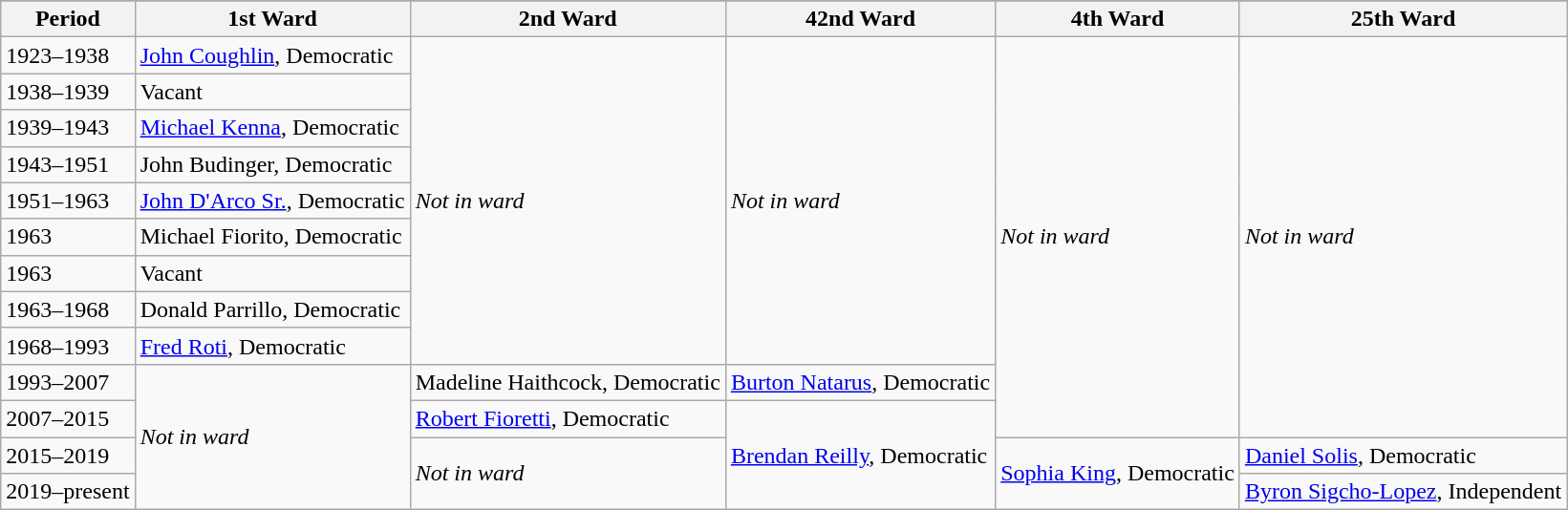<table class="wikitable mw-collapsible mw-collapsed">
<tr>
</tr>
<tr>
<th>Period</th>
<th>1st Ward</th>
<th>2nd Ward</th>
<th>42nd Ward</th>
<th>4th Ward</th>
<th>25th Ward</th>
</tr>
<tr>
<td>1923–1938</td>
<td><a href='#'>John Coughlin</a>, Democratic</td>
<td rowspan="9"><em>Not in ward</em></td>
<td rowspan="9"><em>Not in ward</em></td>
<td rowspan="11"><em>Not in ward</em></td>
<td rowspan="11"><em>Not in ward</em></td>
</tr>
<tr>
<td>1938–1939</td>
<td>Vacant</td>
</tr>
<tr>
<td>1939–1943</td>
<td><a href='#'>Michael Kenna</a>, Democratic</td>
</tr>
<tr>
<td>1943–1951</td>
<td>John Budinger, Democratic</td>
</tr>
<tr>
<td>1951–1963</td>
<td><a href='#'>John D'Arco Sr.</a>, Democratic</td>
</tr>
<tr>
<td>1963</td>
<td>Michael Fiorito, Democratic</td>
</tr>
<tr>
<td>1963</td>
<td>Vacant</td>
</tr>
<tr>
<td>1963–1968</td>
<td>Donald Parrillo, Democratic</td>
</tr>
<tr>
<td>1968–1993</td>
<td><a href='#'>Fred Roti</a>, Democratic</td>
</tr>
<tr>
<td>1993–2007</td>
<td rowspan="4"><em>Not in ward</em></td>
<td>Madeline Haithcock, Democratic</td>
<td><a href='#'>Burton Natarus</a>, Democratic</td>
</tr>
<tr>
<td>2007–2015</td>
<td><a href='#'>Robert Fioretti</a>, Democratic</td>
<td rowspan="3" ><a href='#'>Brendan Reilly</a>, Democratic</td>
</tr>
<tr>
<td>2015–2019</td>
<td rowspan="2"><em>Not in ward</em></td>
<td rowspan="2" ><a href='#'>Sophia King</a>, Democratic</td>
<td><a href='#'>Daniel Solis</a>, Democratic</td>
</tr>
<tr>
<td>2019–present</td>
<td><a href='#'>Byron Sigcho-Lopez</a>, Independent</td>
</tr>
</table>
